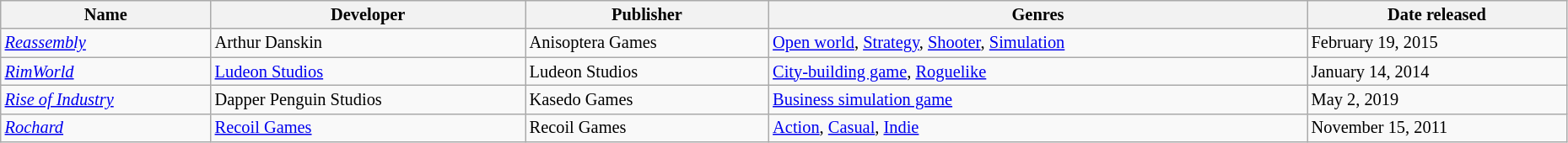<table class="wikitable sortable" style="font-size:85%; width:98%">
<tr>
<th>Name</th>
<th>Developer</th>
<th>Publisher</th>
<th>Genres</th>
<th>Date released</th>
</tr>
<tr>
<td><em><a href='#'>Reassembly</a></em></td>
<td>Arthur Danskin</td>
<td>Anisoptera Games</td>
<td><a href='#'>Open world</a>, <a href='#'>Strategy</a>, <a href='#'>Shooter</a>, <a href='#'>Simulation</a></td>
<td>February 19, 2015</td>
</tr>
<tr>
<td><em><a href='#'>RimWorld</a></em></td>
<td><a href='#'>Ludeon Studios</a></td>
<td>Ludeon Studios</td>
<td><a href='#'>City-building game</a>, <a href='#'>Roguelike</a></td>
<td>January 14, 2014</td>
</tr>
<tr>
<td><em><a href='#'>Rise of Industry</a></em></td>
<td>Dapper Penguin Studios</td>
<td>Kasedo Games</td>
<td><a href='#'>Business simulation game</a></td>
<td>May 2, 2019</td>
</tr>
<tr>
<td><em><a href='#'>Rochard</a></em></td>
<td><a href='#'>Recoil Games</a></td>
<td>Recoil Games</td>
<td><a href='#'>Action</a>, <a href='#'>Casual</a>, <a href='#'>Indie</a></td>
<td>November 15, 2011</td>
</tr>
</table>
